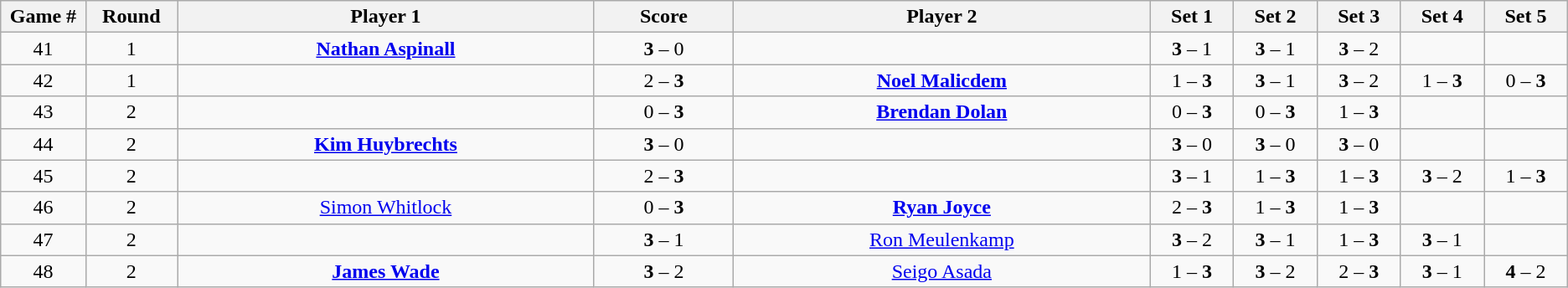<table class="wikitable">
<tr>
<th width="2%">Game #</th>
<th width="2%">Round</th>
<th width="15%">Player 1</th>
<th width="5%">Score</th>
<th width="15%">Player 2</th>
<th width="3%">Set 1</th>
<th width="3%">Set 2</th>
<th width="3%">Set 3</th>
<th width="3%">Set 4</th>
<th width="3%">Set 5</th>
</tr>
<tr style=text-align:center;">
<td>41</td>
<td>1</td>
<td> <strong><a href='#'>Nathan Aspinall</a></strong></td>
<td><strong>3</strong> – 0</td>
<td></td>
<td><strong>3</strong> – 1</td>
<td><strong>3</strong> – 1</td>
<td><strong>3</strong> – 2</td>
<td></td>
<td></td>
</tr>
<tr style=text-align:center;">
<td>42</td>
<td>1</td>
<td></td>
<td>2 – <strong>3</strong></td>
<td><strong><a href='#'>Noel Malicdem</a></strong> </td>
<td>1 – <strong>3</strong></td>
<td><strong>3</strong> – 1</td>
<td><strong>3</strong> – 2</td>
<td>1 – <strong>3</strong></td>
<td>0 – <strong>3</strong></td>
</tr>
<tr style=text-align:center;">
<td>43</td>
<td>2</td>
<td></td>
<td>0 – <strong>3</strong></td>
<td><strong><a href='#'>Brendan Dolan</a></strong> </td>
<td>0 – <strong>3</strong></td>
<td>0 – <strong>3</strong></td>
<td>1 – <strong>3</strong></td>
<td></td>
<td></td>
</tr>
<tr style=text-align:center;">
<td>44</td>
<td>2</td>
<td> <strong><a href='#'>Kim Huybrechts</a></strong></td>
<td><strong>3</strong> – 0</td>
<td> </td>
<td><strong>3</strong> – 0</td>
<td><strong>3</strong> – 0</td>
<td><strong>3</strong> – 0</td>
<td></td>
<td></td>
</tr>
<tr style=text-align:center;">
<td>45</td>
<td>2</td>
<td></td>
<td>2 – <strong>3</strong></td>
<td></td>
<td><strong>3</strong> – 1</td>
<td>1 – <strong>3</strong></td>
<td>1 – <strong>3</strong></td>
<td><strong>3</strong> – 2</td>
<td>1 – <strong>3</strong></td>
</tr>
<tr style=text-align:center;">
<td>46</td>
<td>2</td>
<td> <a href='#'>Simon Whitlock</a></td>
<td>0 – <strong>3</strong></td>
<td><strong><a href='#'>Ryan Joyce</a></strong> </td>
<td>2 – <strong>3</strong></td>
<td>1 – <strong>3</strong></td>
<td>1 – <strong>3</strong></td>
<td></td>
<td></td>
</tr>
<tr style=text-align:center;">
<td>47</td>
<td>2</td>
<td></td>
<td><strong>3</strong> – 1</td>
<td><a href='#'>Ron Meulenkamp</a> </td>
<td><strong>3</strong> – 2</td>
<td><strong>3</strong> – 1</td>
<td>1 – <strong>3</strong></td>
<td><strong>3</strong> – 1</td>
<td></td>
</tr>
<tr style=text-align:center;">
<td>48</td>
<td>2</td>
<td> <strong><a href='#'>James Wade</a></strong></td>
<td><strong>3</strong> – 2</td>
<td><a href='#'>Seigo Asada</a> </td>
<td>1 – <strong>3</strong></td>
<td><strong>3</strong> – 2</td>
<td>2 – <strong>3</strong></td>
<td><strong>3</strong> – 1</td>
<td><strong>4</strong> – 2</td>
</tr>
</table>
